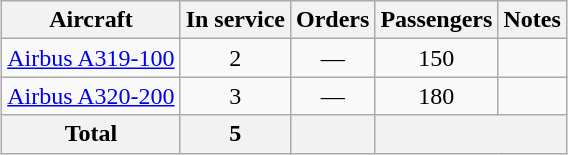<table class="wikitable" style="border-collapse:collapse;text-align:center;margin:auto;">
<tr>
<th>Aircraft</th>
<th>In service</th>
<th>Orders</th>
<th>Passengers</th>
<th>Notes</th>
</tr>
<tr>
<td><a href='#'>Airbus A319-100</a></td>
<td>2</td>
<td>—</td>
<td>150</td>
<td></td>
</tr>
<tr 2>
<td><a href='#'>Airbus A320-200</a></td>
<td>3</td>
<td>—</td>
<td>180</td>
<td></td>
</tr>
<tr 2>
<th>Total</th>
<th>5</th>
<th></th>
<th colspan="2"></th>
</tr>
</table>
